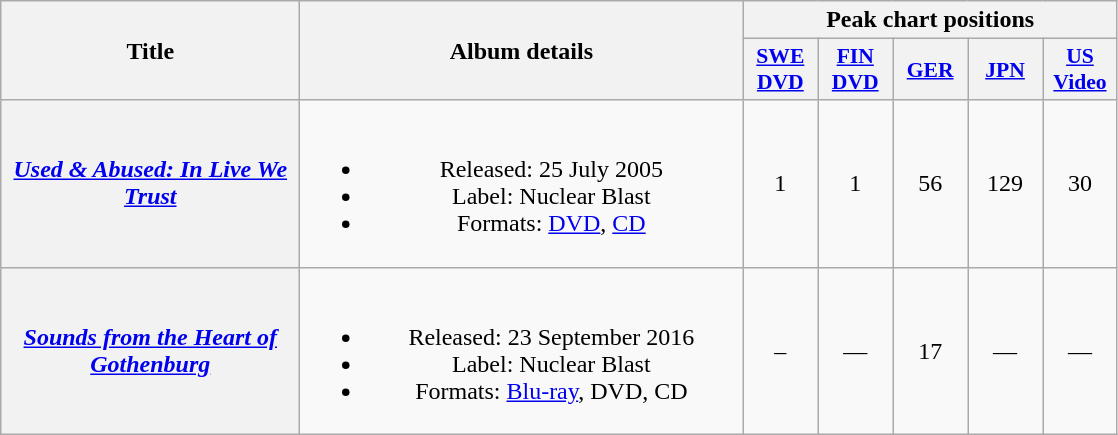<table class="wikitable plainrowheaders" style="text-align:center;">
<tr>
<th scope="col" rowspan="2" style="width:12em;">Title</th>
<th scope="col" rowspan="2" style="width:18em;">Album details</th>
<th scope="col" colspan="5">Peak chart positions</th>
</tr>
<tr>
<th scope="col" style="width:3em;font-size:90%;"><a href='#'>SWE<br>DVD</a><br></th>
<th scope="col" style="width:3em;font-size:90%;"><a href='#'>FIN<br>DVD</a><br></th>
<th scope="col" style="width:3em;font-size:90%;"><a href='#'>GER</a><br></th>
<th scope="col" style="width:3em;font-size:90%;"><a href='#'>JPN</a><br></th>
<th scope="col" style="width:3em;font-size:90%;"><a href='#'>US<br>Video</a><br></th>
</tr>
<tr>
<th scope="row"><em><a href='#'>Used & Abused: In Live We Trust</a></em></th>
<td><br><ul><li>Released: 25 July 2005</li><li>Label: Nuclear Blast</li><li>Formats: <a href='#'>DVD</a>, <a href='#'>CD</a></li></ul></td>
<td>1</td>
<td>1</td>
<td>56</td>
<td>129</td>
<td>30</td>
</tr>
<tr>
<th scope="row"><em><a href='#'>Sounds from the Heart of Gothenburg</a></em></th>
<td><br><ul><li>Released: 23 September 2016</li><li>Label: Nuclear Blast</li><li>Formats: <a href='#'>Blu-ray</a>, DVD, CD</li></ul></td>
<td>–</td>
<td>—</td>
<td>17</td>
<td>—</td>
<td>—</td>
</tr>
</table>
